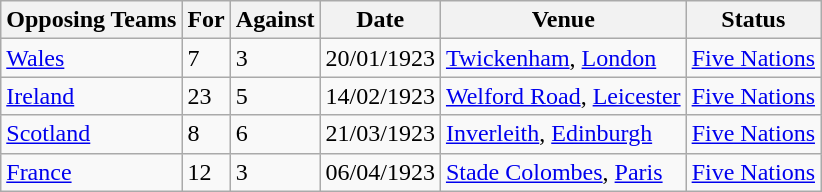<table class="wikitable">
<tr>
<th>Opposing Teams</th>
<th>For</th>
<th>Against</th>
<th>Date</th>
<th>Venue</th>
<th>Status</th>
</tr>
<tr>
<td><a href='#'>Wales</a></td>
<td>7</td>
<td>3</td>
<td>20/01/1923</td>
<td><a href='#'>Twickenham</a>, <a href='#'>London</a></td>
<td><a href='#'>Five Nations</a></td>
</tr>
<tr>
<td><a href='#'>Ireland</a></td>
<td>23</td>
<td>5</td>
<td>14/02/1923</td>
<td><a href='#'>Welford Road</a>, <a href='#'>Leicester</a></td>
<td><a href='#'>Five Nations</a></td>
</tr>
<tr>
<td><a href='#'>Scotland</a></td>
<td>8</td>
<td>6</td>
<td>21/03/1923</td>
<td><a href='#'>Inverleith</a>, <a href='#'>Edinburgh</a></td>
<td><a href='#'>Five Nations</a></td>
</tr>
<tr>
<td><a href='#'>France</a></td>
<td>12</td>
<td>3</td>
<td>06/04/1923</td>
<td><a href='#'>Stade Colombes</a>, <a href='#'>Paris</a></td>
<td><a href='#'>Five Nations</a></td>
</tr>
</table>
